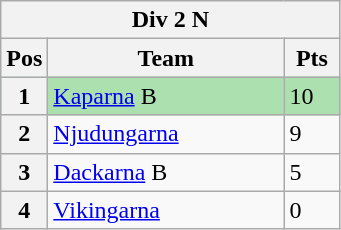<table class="wikitable">
<tr>
<th colspan="3">Div 2 N</th>
</tr>
<tr>
<th width=20>Pos</th>
<th width=150>Team</th>
<th width=30>Pts</th>
</tr>
<tr style="background:#ACE1AF;">
<th>1</th>
<td><a href='#'>Kaparna</a> B</td>
<td>10</td>
</tr>
<tr>
<th>2</th>
<td><a href='#'>Njudungarna</a></td>
<td>9</td>
</tr>
<tr>
<th>3</th>
<td><a href='#'>Dackarna</a> B</td>
<td>5</td>
</tr>
<tr>
<th>4</th>
<td><a href='#'>Vikingarna</a></td>
<td>0</td>
</tr>
</table>
